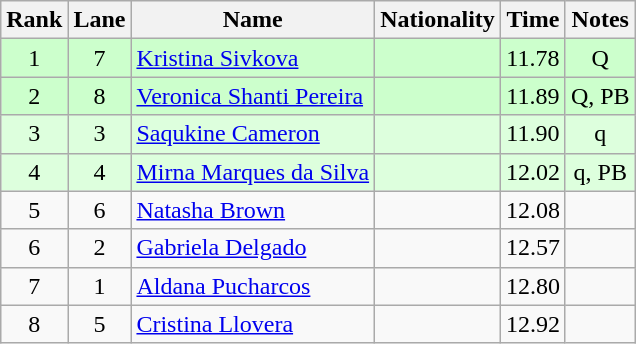<table class="wikitable sortable" style="text-align:center">
<tr>
<th>Rank</th>
<th>Lane</th>
<th>Name</th>
<th>Nationality</th>
<th>Time</th>
<th>Notes</th>
</tr>
<tr bgcolor=ccffcc>
<td>1</td>
<td>7</td>
<td align=left><a href='#'>Kristina Sivkova</a></td>
<td align=left></td>
<td>11.78</td>
<td>Q</td>
</tr>
<tr bgcolor=ccffcc>
<td>2</td>
<td>8</td>
<td align=left><a href='#'>Veronica Shanti Pereira</a></td>
<td align=left></td>
<td>11.89</td>
<td>Q, PB</td>
</tr>
<tr bgcolor=ddffdd>
<td>3</td>
<td>3</td>
<td align=left><a href='#'>Saqukine Cameron</a></td>
<td align=left></td>
<td>11.90</td>
<td>q</td>
</tr>
<tr bgcolor=ddffdd>
<td>4</td>
<td>4</td>
<td align=left><a href='#'>Mirna Marques da Silva</a></td>
<td align=left></td>
<td>12.02</td>
<td>q, PB</td>
</tr>
<tr>
<td>5</td>
<td>6</td>
<td align=left><a href='#'>Natasha Brown</a></td>
<td align=left></td>
<td>12.08</td>
<td></td>
</tr>
<tr>
<td>6</td>
<td>2</td>
<td align=left><a href='#'>Gabriela Delgado</a></td>
<td align=left></td>
<td>12.57</td>
<td></td>
</tr>
<tr>
<td>7</td>
<td>1</td>
<td align=left><a href='#'>Aldana Pucharcos</a></td>
<td align=left></td>
<td>12.80</td>
<td></td>
</tr>
<tr>
<td>8</td>
<td>5</td>
<td align=left><a href='#'>Cristina Llovera</a></td>
<td align=left></td>
<td>12.92</td>
<td></td>
</tr>
</table>
